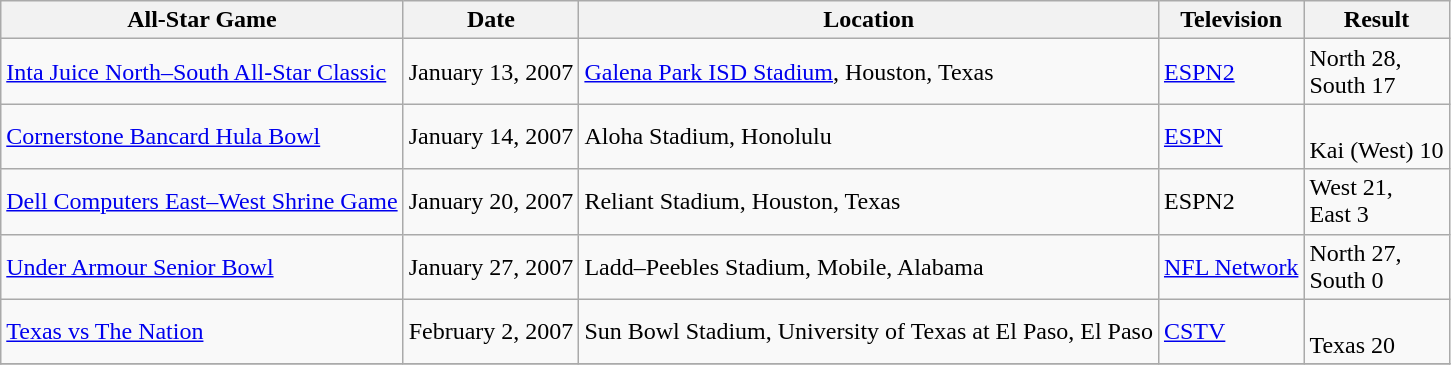<table class="wikitable">
<tr>
<th>All-Star Game</th>
<th>Date</th>
<th>Location</th>
<th>Television</th>
<th>Result</th>
</tr>
<tr>
<td><a href='#'>Inta Juice North–South All-Star Classic</a></td>
<td>January 13, 2007</td>
<td><a href='#'>Galena Park ISD Stadium</a>, Houston, Texas</td>
<td><a href='#'>ESPN2</a></td>
<td>North 28,<br>South 17</td>
</tr>
<tr>
<td><a href='#'>Cornerstone Bancard Hula Bowl</a></td>
<td>January 14, 2007</td>
<td>Aloha Stadium, Honolulu</td>
<td><a href='#'>ESPN</a></td>
<td><br>Kai (West) 10</td>
</tr>
<tr>
<td><a href='#'>Dell Computers East–West Shrine Game</a></td>
<td>January 20, 2007</td>
<td>Reliant Stadium, Houston, Texas</td>
<td>ESPN2</td>
<td>West 21,<br>East 3</td>
</tr>
<tr>
<td><a href='#'>Under Armour Senior Bowl</a></td>
<td>January 27, 2007</td>
<td>Ladd–Peebles Stadium, Mobile, Alabama</td>
<td><a href='#'>NFL Network</a></td>
<td>North 27,<br>South 0</td>
</tr>
<tr>
<td><a href='#'>Texas vs The Nation</a></td>
<td>February 2, 2007</td>
<td>Sun Bowl Stadium, University of Texas at El Paso, El Paso</td>
<td><a href='#'>CSTV</a></td>
<td><br>Texas 20</td>
</tr>
<tr>
</tr>
</table>
